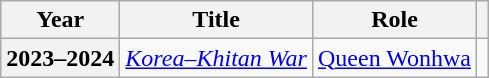<table class="wikitable plainrowheaders">
<tr>
<th scope="col">Year</th>
<th scope="col">Title</th>
<th scope="col">Role</th>
<th scope="col" class="unsortable"></th>
</tr>
<tr>
<th scope="row">2023–2024</th>
<td><em><a href='#'>Korea–Khitan War</a></em></td>
<td><a href='#'>Queen Wonhwa</a></td>
<td style="text-align:center"></td>
</tr>
</table>
